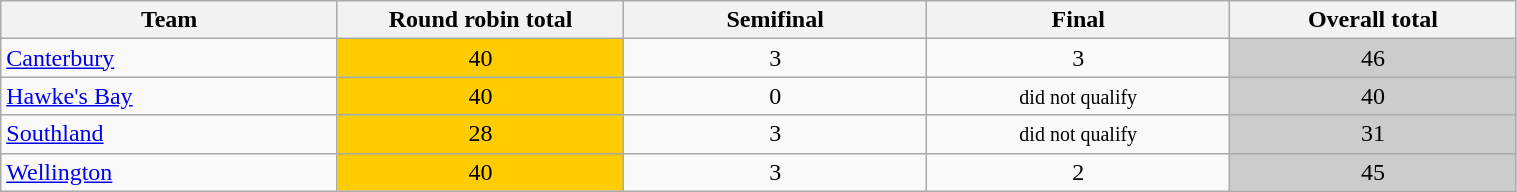<table class="wikitable" style="text-align:center" width=80%>
<tr>
<th width=20%>Team</th>
<th width=17%>Round robin total</th>
<th width=18%>Semifinal</th>
<th width=18%>Final</th>
<th width=17%>Overall total</th>
</tr>
<tr>
<td align=left><a href='#'>Canterbury</a></td>
<td bgcolor=#ffcc00>40</td>
<td>3</td>
<td>3</td>
<td bgcolor=#cccccc>46</td>
</tr>
<tr>
<td align=left><a href='#'>Hawke's Bay</a></td>
<td bgcolor=#ffcc00>40</td>
<td>0</td>
<td><small>did not qualify</small></td>
<td bgcolor=#cccccc>40</td>
</tr>
<tr>
<td align=left><a href='#'>Southland</a></td>
<td bgcolor=#ffcc00>28</td>
<td>3</td>
<td><small>did not qualify</small></td>
<td bgcolor=#cccccc>31</td>
</tr>
<tr>
<td align=left><a href='#'>Wellington</a></td>
<td bgcolor=#ffcc00>40</td>
<td>3</td>
<td>2</td>
<td bgcolor=#cccccc>45</td>
</tr>
</table>
